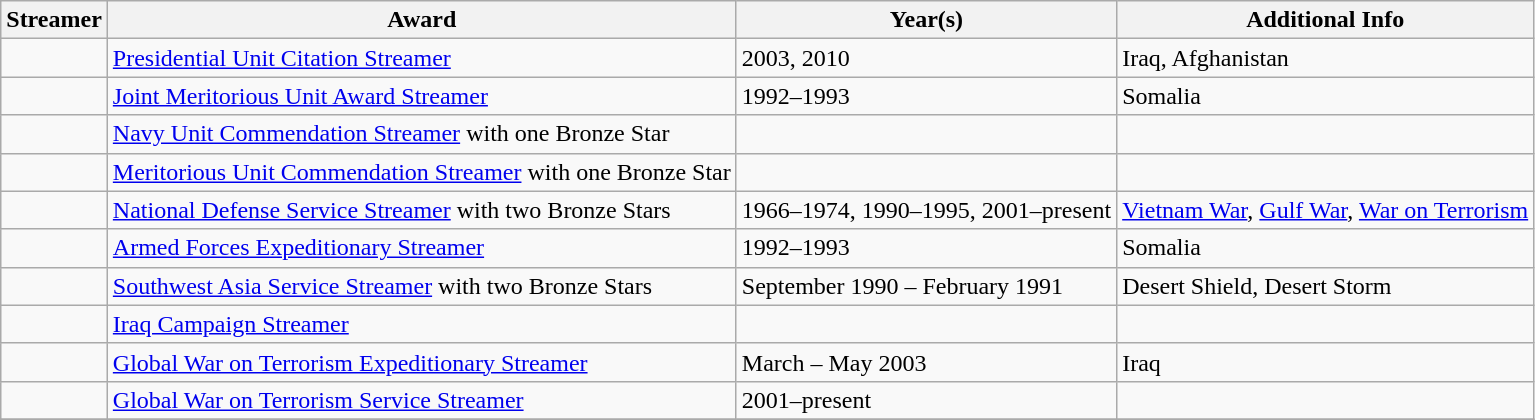<table class=wikitable>
<tr>
<th>Streamer</th>
<th>Award</th>
<th>Year(s)</th>
<th>Additional Info</th>
</tr>
<tr>
<td></td>
<td><a href='#'>Presidential Unit Citation Streamer</a></td>
<td>2003, 2010</td>
<td>Iraq, Afghanistan</td>
</tr>
<tr>
<td></td>
<td><a href='#'>Joint Meritorious Unit Award Streamer</a></td>
<td>1992–1993</td>
<td>Somalia</td>
</tr>
<tr>
<td></td>
<td><a href='#'>Navy Unit Commendation Streamer</a> with one Bronze Star</td>
<td><br></td>
<td><br></td>
</tr>
<tr>
<td></td>
<td><a href='#'>Meritorious Unit Commendation Streamer</a> with one Bronze Star</td>
<td><br></td>
<td><br></td>
</tr>
<tr>
<td></td>
<td><a href='#'>National Defense Service Streamer</a> with two Bronze Stars</td>
<td>1966–1974, 1990–1995, 2001–present</td>
<td><a href='#'>Vietnam War</a>, <a href='#'>Gulf War</a>, <a href='#'>War on Terrorism</a></td>
</tr>
<tr>
<td></td>
<td><a href='#'>Armed Forces Expeditionary Streamer</a></td>
<td>1992–1993</td>
<td>Somalia</td>
</tr>
<tr>
<td></td>
<td><a href='#'>Southwest Asia Service Streamer</a> with two Bronze Stars</td>
<td>September 1990 – February 1991</td>
<td>Desert Shield, Desert Storm</td>
</tr>
<tr>
<td></td>
<td><a href='#'>Iraq Campaign Streamer</a></td>
<td><br></td>
<td><br></td>
</tr>
<tr>
<td></td>
<td><a href='#'>Global War on Terrorism Expeditionary Streamer</a></td>
<td>March – May 2003</td>
<td>Iraq</td>
</tr>
<tr>
<td></td>
<td><a href='#'>Global War on Terrorism Service Streamer</a></td>
<td>2001–present</td>
<td><br></td>
</tr>
<tr>
</tr>
</table>
